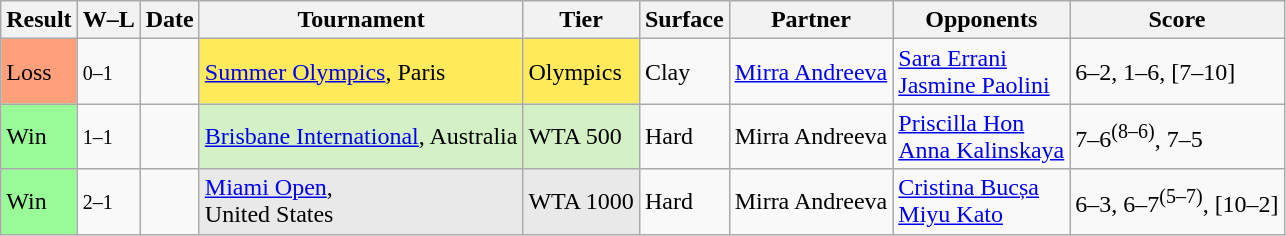<table class="sortable wikitable">
<tr>
<th>Result</th>
<th class="unsortable">W–L</th>
<th>Date</th>
<th>Tournament</th>
<th>Tier</th>
<th>Surface</th>
<th>Partner</th>
<th>Opponents</th>
<th class="unsortable">Score</th>
</tr>
<tr>
<td bgcolor=FFA07A>Loss</td>
<td><small>0–1</small></td>
<td><a href='#'></a></td>
<td bgcolor=FFEA5C><a href='#'>Summer Olympics</a>, Paris</td>
<td bgcolor=FFEA5C>Olympics</td>
<td>Clay</td>
<td> <a href='#'>Mirra Andreeva</a></td>
<td> <a href='#'>Sara Errani</a> <br>  <a href='#'>Jasmine Paolini</a></td>
<td>6–2, 1–6, [7–10]</td>
</tr>
<tr>
<td bgcolor=98FB98>Win</td>
<td><small>1–1</small></td>
<td><a href='#'></a></td>
<td style=background:#d4f1c5><a href='#'>Brisbane International</a>, Australia</td>
<td style=background:#d4f1c5>WTA 500</td>
<td>Hard</td>
<td> Mirra Andreeva</td>
<td> <a href='#'>Priscilla Hon</a> <br>  <a href='#'>Anna Kalinskaya</a></td>
<td>7–6<sup>(8–6)</sup>, 7–5</td>
</tr>
<tr>
<td bgcolor=98fb98>Win</td>
<td><small>2–1</small></td>
<td><a href='#'></a></td>
<td bgcolor=#e9e9e9><a href='#'>Miami Open</a>, <br> United States</td>
<td bgcolor=#e9e9e9>WTA 1000</td>
<td>Hard</td>
<td> Mirra Andreeva</td>
<td> <a href='#'>Cristina Bucșa</a><br> <a href='#'>Miyu Kato</a></td>
<td>6–3, 6–7<sup>(5–7)</sup>, [10–2]</td>
</tr>
</table>
